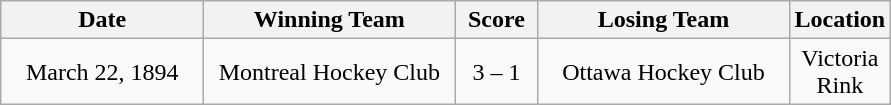<table class="wikitable" style="text-align:center;"|->
<tr>
<th style="width:8em">Date</th>
<th style="width:10em">Winning Team</th>
<th style="width:3em">Score</th>
<th style="width:10em">Losing Team</th>
<th style="width:3em">Location</th>
</tr>
<tr>
<td>March 22, 1894</td>
<td>Montreal Hockey Club</td>
<td align="center">3 – 1</td>
<td>Ottawa Hockey Club</td>
<td>Victoria Rink</td>
</tr>
</table>
